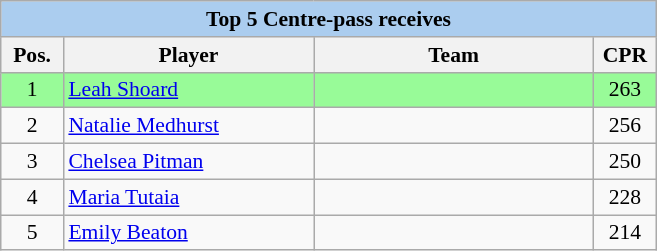<table class=wikitable style=font-size:90%>
<tr>
<th colspan=6 style=background:#ABCDEF>Top 5 Centre-pass receives</th>
</tr>
<tr>
<th width=35px>Pos.</th>
<th width=160px>Player</th>
<th width=180px>Team</th>
<th width=35px>CPR</th>
</tr>
<tr bgcolor=palegreen>
<td align=center>1</td>
<td><a href='#'>Leah Shoard</a></td>
<td></td>
<td align=center>263</td>
</tr>
<tr>
<td align=center>2</td>
<td><a href='#'>Natalie Medhurst</a></td>
<td></td>
<td align=center>256</td>
</tr>
<tr>
<td align=center>3</td>
<td><a href='#'>Chelsea Pitman</a></td>
<td></td>
<td align=center>250</td>
</tr>
<tr>
<td align=center>4</td>
<td><a href='#'>Maria Tutaia</a></td>
<td></td>
<td align=center>228</td>
</tr>
<tr>
<td align=center>5</td>
<td><a href='#'>Emily Beaton</a></td>
<td></td>
<td align=center>214</td>
</tr>
</table>
